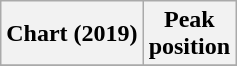<table class="wikitable plainrowheaders" style="text-align:center">
<tr>
<th scope="col">Chart (2019)</th>
<th scope="col">Peak<br> position</th>
</tr>
<tr>
</tr>
</table>
